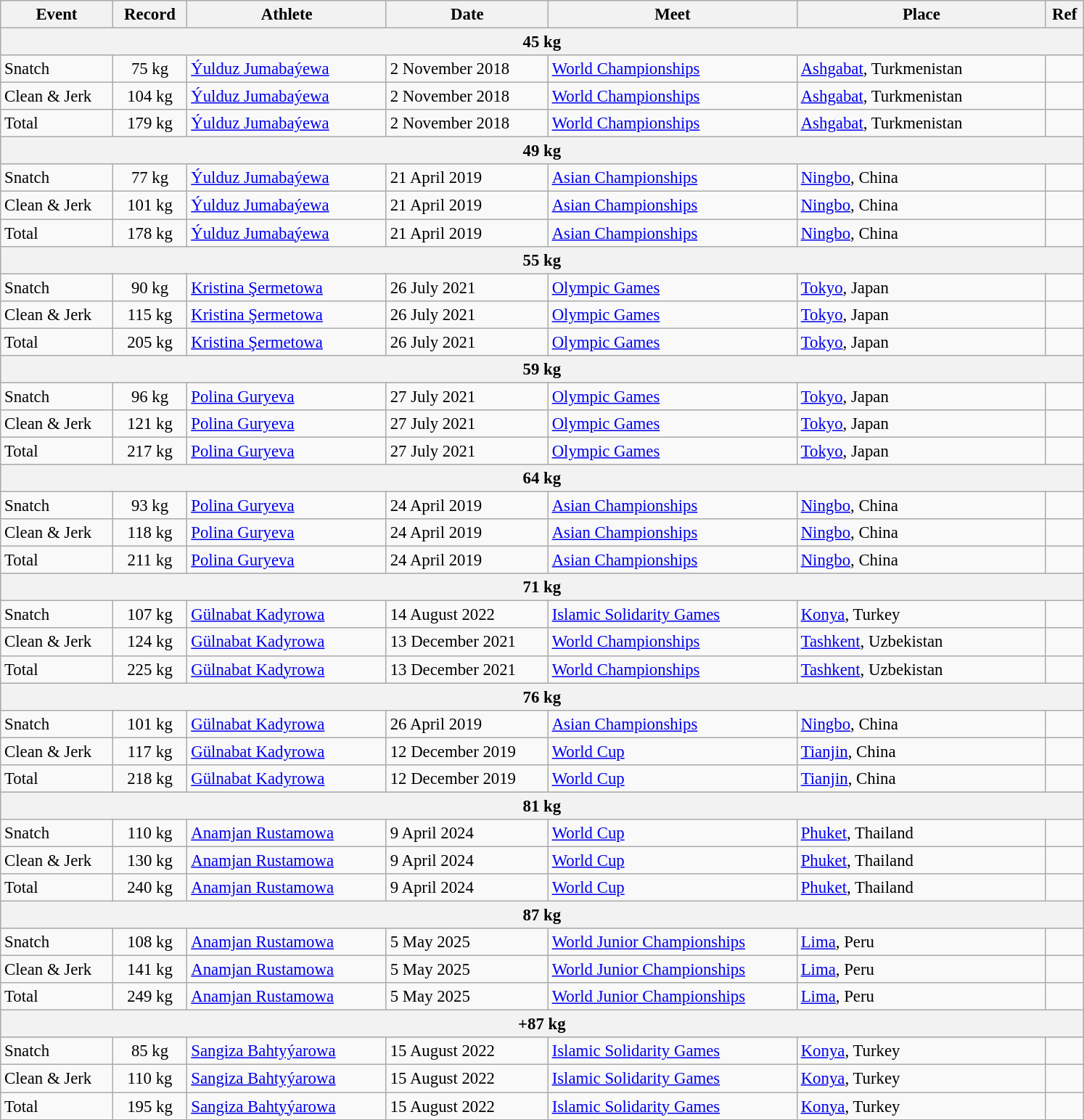<table class="wikitable" style="font-size:95%;">
<tr>
<th width=9%>Event</th>
<th width=6%>Record</th>
<th width=16%>Athlete</th>
<th width=13%>Date</th>
<th width=20%>Meet</th>
<th width=20%>Place</th>
<th width=3%>Ref</th>
</tr>
<tr bgcolor="#DDDDDD">
<th colspan="7">45 kg</th>
</tr>
<tr>
<td>Snatch</td>
<td align="center">75 kg</td>
<td><a href='#'>Ýulduz Jumabaýewa</a></td>
<td>2 November 2018</td>
<td><a href='#'>World Championships</a></td>
<td><a href='#'>Ashgabat</a>, Turkmenistan</td>
<td></td>
</tr>
<tr>
<td>Clean & Jerk</td>
<td align="center">104 kg</td>
<td><a href='#'>Ýulduz Jumabaýewa</a></td>
<td>2 November 2018</td>
<td><a href='#'>World Championships</a></td>
<td><a href='#'>Ashgabat</a>, Turkmenistan</td>
<td></td>
</tr>
<tr>
<td>Total</td>
<td align="center">179 kg</td>
<td><a href='#'>Ýulduz Jumabaýewa</a></td>
<td>2 November 2018</td>
<td><a href='#'>World Championships</a></td>
<td><a href='#'>Ashgabat</a>, Turkmenistan</td>
<td></td>
</tr>
<tr bgcolor="#DDDDDD">
<th colspan="7">49 kg</th>
</tr>
<tr>
<td>Snatch</td>
<td align="center">77 kg</td>
<td><a href='#'>Ýulduz Jumabaýewa</a></td>
<td>21 April 2019</td>
<td><a href='#'>Asian Championships</a></td>
<td><a href='#'>Ningbo</a>, China</td>
<td></td>
</tr>
<tr>
<td>Clean & Jerk</td>
<td align="center">101 kg</td>
<td><a href='#'>Ýulduz Jumabaýewa</a></td>
<td>21 April 2019</td>
<td><a href='#'>Asian Championships</a></td>
<td><a href='#'>Ningbo</a>, China</td>
<td></td>
</tr>
<tr>
<td>Total</td>
<td align="center">178 kg</td>
<td><a href='#'>Ýulduz Jumabaýewa</a></td>
<td>21 April 2019</td>
<td><a href='#'>Asian Championships</a></td>
<td><a href='#'>Ningbo</a>, China</td>
<td></td>
</tr>
<tr bgcolor="#DDDDDD">
<th colspan="7">55 kg</th>
</tr>
<tr>
<td>Snatch</td>
<td align="center">90 kg</td>
<td><a href='#'>Kristina Şermetowa</a></td>
<td>26 July 2021</td>
<td><a href='#'>Olympic Games</a></td>
<td><a href='#'>Tokyo</a>, Japan</td>
<td></td>
</tr>
<tr>
<td>Clean & Jerk</td>
<td align="center">115 kg</td>
<td><a href='#'>Kristina Şermetowa</a></td>
<td>26 July 2021</td>
<td><a href='#'>Olympic Games</a></td>
<td><a href='#'>Tokyo</a>, Japan</td>
<td></td>
</tr>
<tr>
<td>Total</td>
<td align="center">205 kg</td>
<td><a href='#'>Kristina Şermetowa</a></td>
<td>26 July 2021</td>
<td><a href='#'>Olympic Games</a></td>
<td><a href='#'>Tokyo</a>, Japan</td>
<td></td>
</tr>
<tr bgcolor="#DDDDDD">
<th colspan="7">59 kg</th>
</tr>
<tr>
<td>Snatch</td>
<td align="center">96 kg</td>
<td><a href='#'>Polina Guryeva</a></td>
<td>27 July 2021</td>
<td><a href='#'>Olympic Games</a></td>
<td><a href='#'>Tokyo</a>, Japan</td>
<td></td>
</tr>
<tr>
<td>Clean & Jerk</td>
<td align="center">121 kg</td>
<td><a href='#'>Polina Guryeva</a></td>
<td>27 July 2021</td>
<td><a href='#'>Olympic Games</a></td>
<td><a href='#'>Tokyo</a>, Japan</td>
<td></td>
</tr>
<tr>
<td>Total</td>
<td align="center">217 kg</td>
<td><a href='#'>Polina Guryeva</a></td>
<td>27 July 2021</td>
<td><a href='#'>Olympic Games</a></td>
<td><a href='#'>Tokyo</a>, Japan</td>
<td></td>
</tr>
<tr bgcolor="#DDDDDD">
<th colspan="7">64 kg</th>
</tr>
<tr>
<td>Snatch</td>
<td align="center">93 kg</td>
<td><a href='#'>Polina Guryeva</a></td>
<td>24 April 2019</td>
<td><a href='#'>Asian Championships</a></td>
<td><a href='#'>Ningbo</a>, China</td>
<td></td>
</tr>
<tr>
<td>Clean & Jerk</td>
<td align="center">118 kg</td>
<td><a href='#'>Polina Guryeva</a></td>
<td>24 April 2019</td>
<td><a href='#'>Asian Championships</a></td>
<td><a href='#'>Ningbo</a>, China</td>
<td></td>
</tr>
<tr>
<td>Total</td>
<td align="center">211 kg</td>
<td><a href='#'>Polina Guryeva</a></td>
<td>24 April 2019</td>
<td><a href='#'>Asian Championships</a></td>
<td><a href='#'>Ningbo</a>, China</td>
<td></td>
</tr>
<tr bgcolor="#DDDDDD">
<th colspan="7">71 kg</th>
</tr>
<tr>
<td>Snatch</td>
<td align="center">107 kg</td>
<td><a href='#'>Gülnabat Kadyrowa</a></td>
<td>14 August 2022</td>
<td><a href='#'>Islamic Solidarity Games</a></td>
<td><a href='#'>Konya</a>, Turkey</td>
<td></td>
</tr>
<tr>
<td>Clean & Jerk</td>
<td align="center">124 kg</td>
<td><a href='#'>Gülnabat Kadyrowa</a></td>
<td>13 December 2021</td>
<td><a href='#'>World Championships</a></td>
<td><a href='#'>Tashkent</a>, Uzbekistan</td>
<td></td>
</tr>
<tr>
<td>Total</td>
<td align="center">225 kg</td>
<td><a href='#'>Gülnabat Kadyrowa</a></td>
<td>13 December 2021</td>
<td><a href='#'>World Championships</a></td>
<td><a href='#'>Tashkent</a>, Uzbekistan</td>
<td></td>
</tr>
<tr bgcolor="#DDDDDD">
<th colspan="7">76 kg</th>
</tr>
<tr>
<td>Snatch</td>
<td align="center">101 kg</td>
<td><a href='#'>Gülnabat Kadyrowa</a></td>
<td>26 April 2019</td>
<td><a href='#'>Asian Championships</a></td>
<td><a href='#'>Ningbo</a>, China</td>
<td></td>
</tr>
<tr>
<td>Clean & Jerk</td>
<td align="center">117 kg</td>
<td><a href='#'>Gülnabat Kadyrowa</a></td>
<td>12 December 2019</td>
<td><a href='#'>World Cup</a></td>
<td><a href='#'>Tianjin</a>, China</td>
<td></td>
</tr>
<tr>
<td>Total</td>
<td align="center">218 kg</td>
<td><a href='#'>Gülnabat Kadyrowa</a></td>
<td>12 December 2019</td>
<td><a href='#'>World Cup</a></td>
<td><a href='#'>Tianjin</a>, China</td>
<td></td>
</tr>
<tr bgcolor="#DDDDDD">
<th colspan="7">81 kg</th>
</tr>
<tr>
<td>Snatch</td>
<td align="center">110 kg</td>
<td><a href='#'>Anamjan Rustamowa</a></td>
<td>9 April 2024</td>
<td><a href='#'>World Cup</a></td>
<td><a href='#'>Phuket</a>, Thailand</td>
<td></td>
</tr>
<tr>
<td>Clean & Jerk</td>
<td align="center">130 kg</td>
<td><a href='#'>Anamjan Rustamowa</a></td>
<td>9 April 2024</td>
<td><a href='#'>World Cup</a></td>
<td><a href='#'>Phuket</a>, Thailand</td>
<td></td>
</tr>
<tr>
<td>Total</td>
<td align="center">240 kg</td>
<td><a href='#'>Anamjan Rustamowa</a></td>
<td>9 April 2024</td>
<td><a href='#'>World Cup</a></td>
<td><a href='#'>Phuket</a>, Thailand</td>
<td></td>
</tr>
<tr bgcolor="#DDDDDD">
<th colspan="7">87 kg</th>
</tr>
<tr>
<td>Snatch</td>
<td align="center">108 kg</td>
<td><a href='#'>Anamjan Rustamowa</a></td>
<td>5 May 2025</td>
<td><a href='#'>World Junior Championships</a></td>
<td><a href='#'>Lima</a>, Peru</td>
<td></td>
</tr>
<tr>
<td>Clean & Jerk</td>
<td align="center">141 kg</td>
<td><a href='#'>Anamjan Rustamowa</a></td>
<td>5 May 2025</td>
<td><a href='#'>World Junior Championships</a></td>
<td><a href='#'>Lima</a>, Peru</td>
<td></td>
</tr>
<tr>
<td>Total</td>
<td align="center">249 kg</td>
<td><a href='#'>Anamjan Rustamowa</a></td>
<td>5 May 2025</td>
<td><a href='#'>World Junior Championships</a></td>
<td><a href='#'>Lima</a>, Peru</td>
<td></td>
</tr>
<tr bgcolor="#DDDDDD">
<th colspan="7">+87 kg</th>
</tr>
<tr>
<td>Snatch</td>
<td align="center">85 kg</td>
<td><a href='#'>Sangiza Bahtyýarowa</a></td>
<td>15 August 2022</td>
<td><a href='#'>Islamic Solidarity Games</a></td>
<td><a href='#'>Konya</a>, Turkey</td>
<td></td>
</tr>
<tr>
<td>Clean & Jerk</td>
<td align="center">110 kg</td>
<td><a href='#'>Sangiza Bahtyýarowa</a></td>
<td>15 August 2022</td>
<td><a href='#'>Islamic Solidarity Games</a></td>
<td><a href='#'>Konya</a>, Turkey</td>
<td></td>
</tr>
<tr>
<td>Total</td>
<td align="center">195 kg</td>
<td><a href='#'>Sangiza Bahtyýarowa</a></td>
<td>15 August 2022</td>
<td><a href='#'>Islamic Solidarity Games</a></td>
<td><a href='#'>Konya</a>, Turkey</td>
<td></td>
</tr>
</table>
